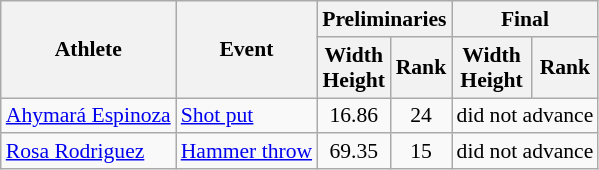<table class=wikitable style="font-size:90%;">
<tr>
<th rowspan="2">Athlete</th>
<th rowspan="2">Event</th>
<th colspan="2">Preliminaries</th>
<th colspan="2">Final</th>
</tr>
<tr>
<th>Width<br>Height</th>
<th>Rank</th>
<th>Width<br>Height</th>
<th>Rank</th>
</tr>
<tr style="border-top: single;">
<td><a href='#'>Ahymará Espinoza</a></td>
<td><a href='#'>Shot put</a></td>
<td align=center>16.86</td>
<td align=center>24</td>
<td colspan=2>did not advance</td>
</tr>
<tr style="border-top: single;">
<td><a href='#'>Rosa Rodriguez</a></td>
<td><a href='#'>Hammer throw</a></td>
<td align=center>69.35</td>
<td align=center>15</td>
<td colspan=2>did not advance</td>
</tr>
</table>
